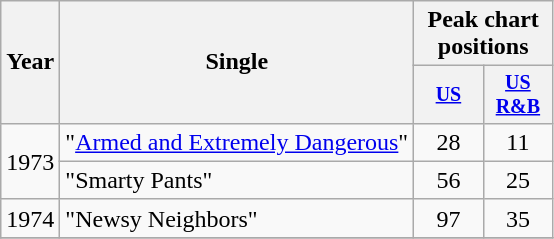<table class="wikitable" style="text-align:center;">
<tr>
<th rowspan="2">Year</th>
<th rowspan="2">Single</th>
<th colspan="2">Peak chart positions</th>
</tr>
<tr style="font-size:smaller;">
<th width="40"><a href='#'>US</a><br></th>
<th width="40"><a href='#'>US<br>R&B</a><br></th>
</tr>
<tr>
<td rowspan="2">1973</td>
<td align="left">"<a href='#'>Armed and Extremely Dangerous</a>"</td>
<td>28</td>
<td>11</td>
</tr>
<tr>
<td align="left">"Smarty Pants"</td>
<td>56</td>
<td>25</td>
</tr>
<tr>
<td rowspan="1">1974</td>
<td align="left">"Newsy Neighbors"</td>
<td>97</td>
<td>35</td>
</tr>
<tr>
</tr>
</table>
